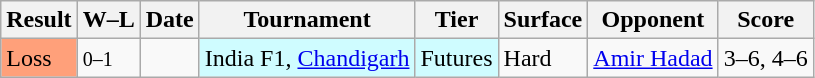<table class="sortable wikitable">
<tr>
<th>Result</th>
<th class="unsortable">W–L</th>
<th>Date</th>
<th>Tournament</th>
<th>Tier</th>
<th>Surface</th>
<th>Opponent</th>
<th class="unsortable">Score</th>
</tr>
<tr>
<td bgcolor=FFA07A>Loss</td>
<td><small>0–1</small></td>
<td></td>
<td style="background:#cffcff;">India F1, <a href='#'>Chandigarh</a></td>
<td style="background:#cffcff;">Futures</td>
<td>Hard</td>
<td> <a href='#'>Amir Hadad</a></td>
<td>3–6, 4–6</td>
</tr>
</table>
